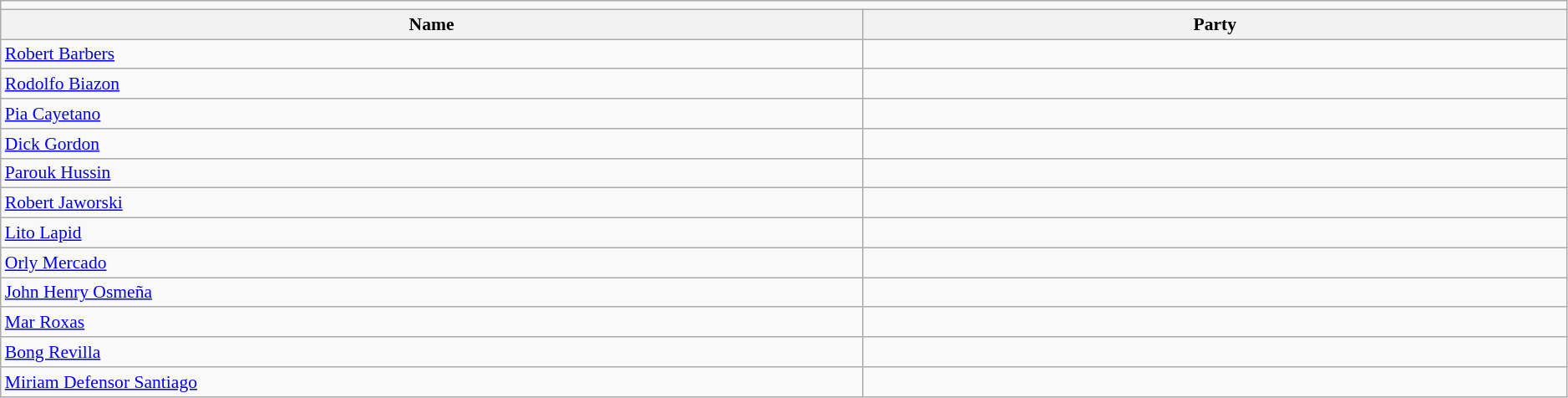<table class=wikitable style="font-size:90%" width=99%>
<tr>
<td colspan=4 bgcolor=></td>
</tr>
<tr>
<th width=55%>Name</th>
<th colspan=2 width=110px>Party</th>
</tr>
<tr>
<td><a href='#'>Robert Barbers</a></td>
<td></td>
</tr>
<tr>
<td><a href='#'>Rodolfo Biazon</a></td>
<td></td>
</tr>
<tr>
<td><a href='#'>Pia Cayetano</a></td>
<td></td>
</tr>
<tr>
<td><a href='#'>Dick Gordon</a></td>
<td></td>
</tr>
<tr>
<td><a href='#'>Parouk Hussin</a></td>
<td></td>
</tr>
<tr>
<td><a href='#'>Robert Jaworski</a></td>
<td></td>
</tr>
<tr>
<td><a href='#'>Lito Lapid</a></td>
<td></td>
</tr>
<tr>
<td><a href='#'>Orly Mercado</a></td>
<td></td>
</tr>
<tr>
<td><a href='#'>John Henry Osmeña</a></td>
<td></td>
</tr>
<tr>
<td><a href='#'>Mar Roxas</a></td>
<td></td>
</tr>
<tr>
<td><a href='#'>Bong Revilla</a></td>
<td></td>
</tr>
<tr>
<td><a href='#'>Miriam Defensor Santiago</a></td>
<td></td>
</tr>
</table>
